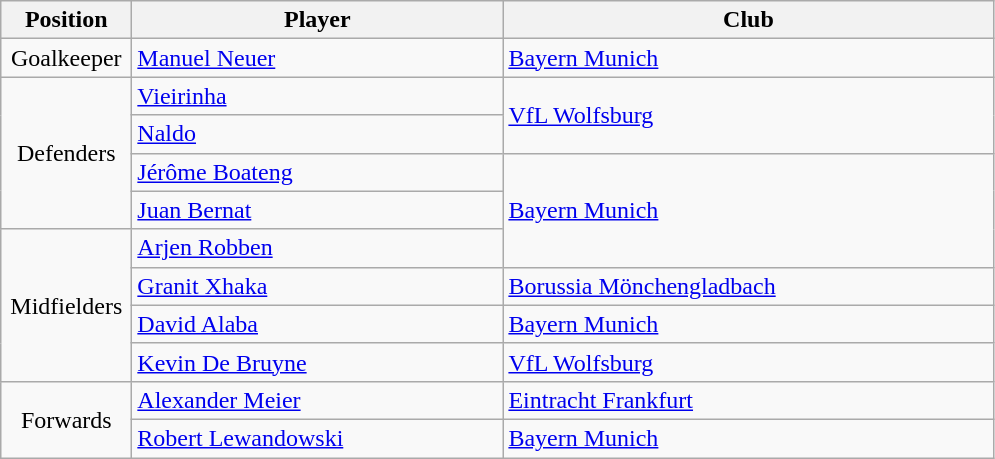<table class="wikitable">
<tr>
<th style="width:5em">Position</th>
<th style="width:15em">Player</th>
<th style="width:20em">Club</th>
</tr>
<tr>
<td style="text-align:center">Goalkeeper</td>
<td> <a href='#'>Manuel Neuer</a></td>
<td><a href='#'>Bayern Munich</a></td>
</tr>
<tr>
<td rowspan="4" style="text-align:center">Defenders</td>
<td> <a href='#'>Vieirinha</a></td>
<td rowspan=2><a href='#'>VfL Wolfsburg</a></td>
</tr>
<tr>
<td> <a href='#'>Naldo</a></td>
</tr>
<tr>
<td> <a href='#'>Jérôme Boateng</a></td>
<td rowspan=3><a href='#'>Bayern Munich</a></td>
</tr>
<tr>
<td> <a href='#'>Juan Bernat</a></td>
</tr>
<tr>
<td rowspan="4" style="text-align:center">Midfielders</td>
<td> <a href='#'>Arjen Robben</a></td>
</tr>
<tr>
<td> <a href='#'>Granit Xhaka</a></td>
<td><a href='#'>Borussia Mönchengladbach</a></td>
</tr>
<tr>
<td> <a href='#'>David Alaba</a></td>
<td><a href='#'>Bayern Munich</a></td>
</tr>
<tr>
<td> <a href='#'>Kevin De Bruyne</a></td>
<td><a href='#'>VfL Wolfsburg</a></td>
</tr>
<tr>
<td rowspan="2" style="text-align:center">Forwards</td>
<td> <a href='#'>Alexander Meier</a></td>
<td><a href='#'>Eintracht Frankfurt</a></td>
</tr>
<tr>
<td> <a href='#'>Robert Lewandowski</a></td>
<td><a href='#'>Bayern Munich</a></td>
</tr>
</table>
